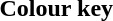<table class="toccolours">
<tr>
<th>Colour key</th>
</tr>
<tr>
<td></td>
</tr>
</table>
